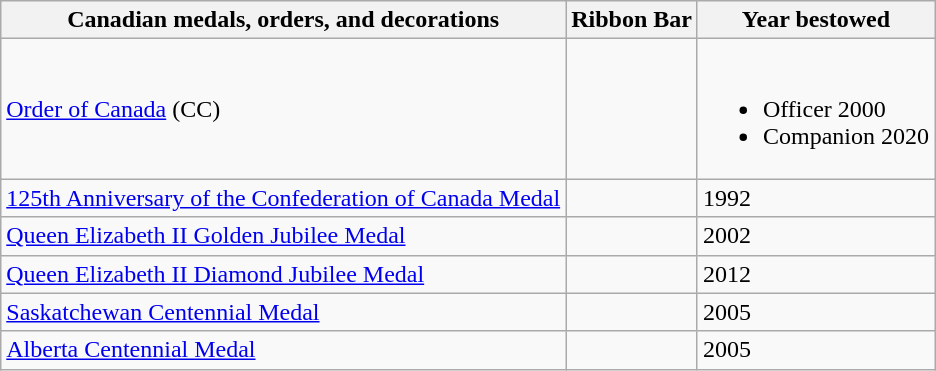<table class="wikitable">
<tr>
<th>Canadian medals, orders, and decorations</th>
<th>Ribbon Bar</th>
<th>Year bestowed</th>
</tr>
<tr>
<td><a href='#'>Order of Canada</a> (CC)</td>
<td></td>
<td><br><ul><li>Officer 2000</li><li>Companion 2020</li></ul></td>
</tr>
<tr>
<td><a href='#'>125th Anniversary of the Confederation of Canada Medal</a></td>
<td></td>
<td>1992</td>
</tr>
<tr>
<td><a href='#'>Queen Elizabeth II Golden Jubilee Medal</a></td>
<td></td>
<td>2002</td>
</tr>
<tr>
<td><a href='#'>Queen Elizabeth II Diamond Jubilee Medal</a></td>
<td></td>
<td>2012</td>
</tr>
<tr>
<td><a href='#'>Saskatchewan Centennial Medal</a></td>
<td></td>
<td>2005</td>
</tr>
<tr>
<td><a href='#'>Alberta Centennial Medal</a></td>
<td></td>
<td>2005</td>
</tr>
</table>
